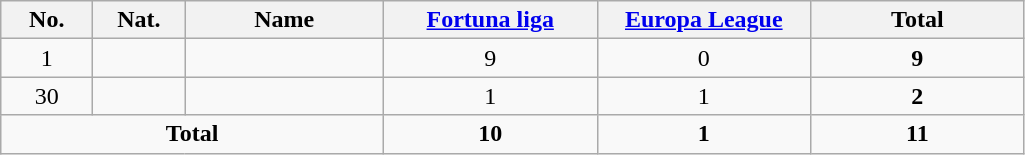<table class="wikitable sortable" style="text-align:center">
<tr>
<th rowspan="1" style="width:54px;">No.</th>
<th rowspan="1" style="width:54px;">Nat.</th>
<th rowspan="1" style="width:125px;">Name</th>
<th style="width:135px;"><a href='#'>Fortuna liga</a></th>
<th style="width:135px;"><a href='#'>Europa League</a></th>
<th style="width:135px;"><strong>Total</strong></th>
</tr>
<tr>
<td>1</td>
<td></td>
<td align=left></td>
<td>9</td>
<td>0</td>
<td><strong>9</strong></td>
</tr>
<tr>
<td>30</td>
<td></td>
<td align=left></td>
<td>1</td>
<td>1</td>
<td><strong>2</strong></td>
</tr>
<tr>
<td colspan="3"><strong>Total</strong></td>
<td><strong>10</strong></td>
<td><strong>1</strong></td>
<td><strong>11</strong></td>
</tr>
</table>
